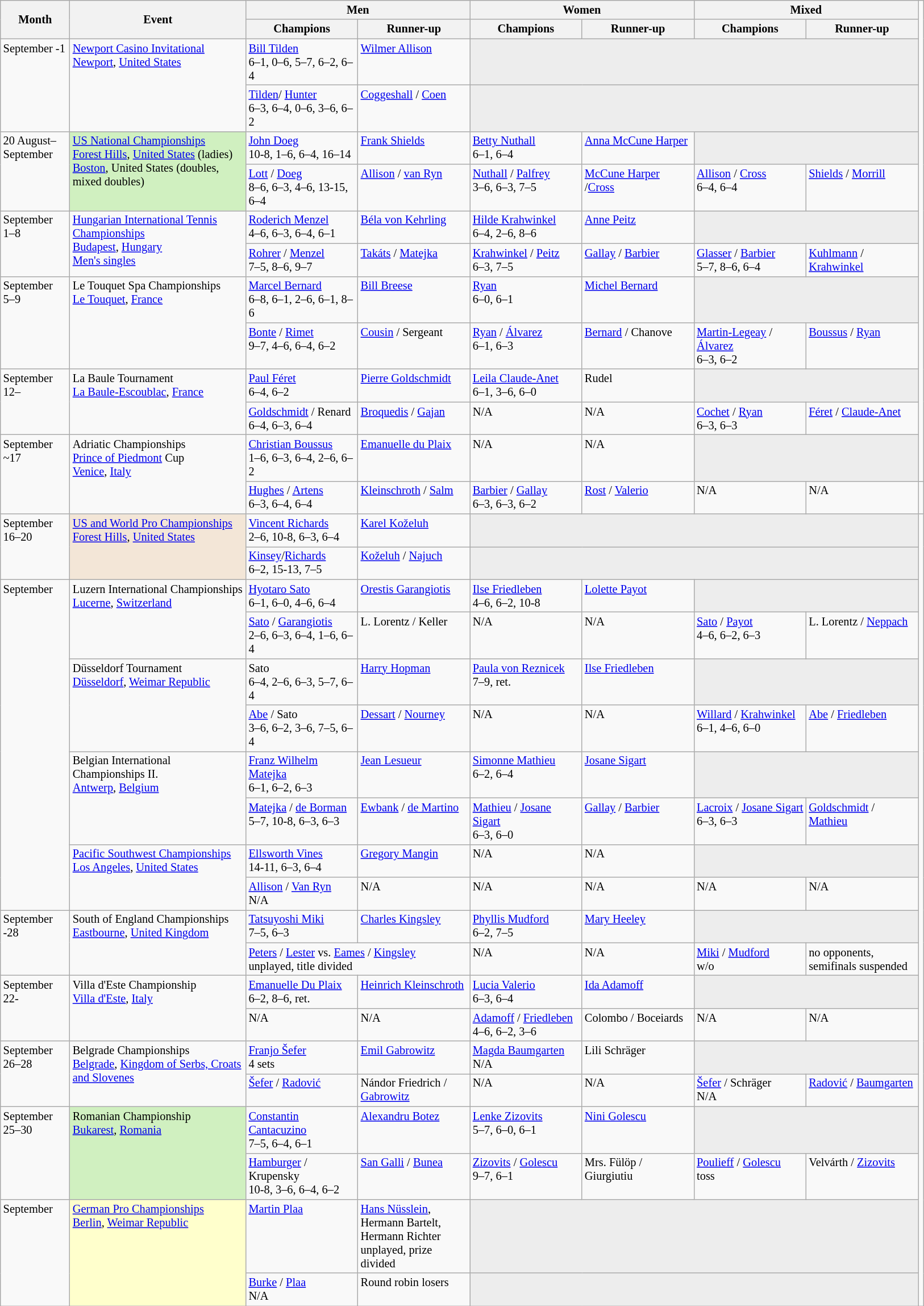<table class="wikitable" style="font-size:85%;">
<tr>
<th rowspan="2" style="width:75px;">Month</th>
<th rowspan="2" style="width:200px;">Event</th>
<th colspan="2" style="width:250px;">Men</th>
<th colspan="2" style="width:250px;">Women</th>
<th colspan="2" style="width:250px;">Mixed</th>
</tr>
<tr>
<th style="width:125px;">Champions</th>
<th style="width:125px;">Runner-up</th>
<th style="width:125px;">Champions</th>
<th style="width:125px;">Runner-up</th>
<th style="width:125px;">Champions</th>
<th style="width:125px;">Runner-up</th>
</tr>
<tr valign=top>
<td rowspan=2>September -1</td>
<td rowspan=2><a href='#'>Newport Casino Invitational</a><br><a href='#'>Newport</a>, <a href='#'>United States</a></td>
<td> <a href='#'>Bill Tilden</a><br>6–1, 0–6, 5–7, 6–2, 6–4</td>
<td> <a href='#'>Wilmer Allison</a></td>
<td style="background:#ededed;" colspan="4"></td>
</tr>
<tr valign=top>
<td> <a href='#'>Tilden</a>/  <a href='#'>Hunter</a><br>6–3, 6–4, 0–6, 3–6, 6–2</td>
<td> <a href='#'>Coggeshall</a> /  <a href='#'>Coen</a></td>
<td style="background:#ededed;" colspan="4"></td>
</tr>
<tr valign=top>
<td rowspan=2>20 August–September</td>
<td rowspan=2 style="background:#d0f0c0"><a href='#'>US National Championships</a><br><a href='#'>Forest Hills</a>, <a href='#'>United States</a> (ladies)<br><a href='#'>Boston</a>, United States (doubles, mixed doubles)</td>
<td> <a href='#'>John Doeg</a><br>10-8, 1–6, 6–4, 16–14</td>
<td> <a href='#'>Frank Shields</a></td>
<td> <a href='#'>Betty Nuthall</a><br>6–1, 6–4</td>
<td> <a href='#'>Anna McCune Harper</a></td>
<td style="background:#ededed;" colspan="2"></td>
</tr>
<tr valign=top>
<td> <a href='#'>Lott</a> /  <a href='#'>Doeg</a><br>8–6, 6–3, 4–6, 13-15, 6–4</td>
<td> <a href='#'>Allison</a> /  <a href='#'>van Ryn</a></td>
<td> <a href='#'>Nuthall</a> /  <a href='#'>Palfrey</a><br>3–6, 6–3, 7–5</td>
<td> <a href='#'>McCune Harper</a> /<a href='#'>Cross</a></td>
<td> <a href='#'>Allison</a> / <a href='#'>Cross</a><br>6–4, 6–4</td>
<td> <a href='#'>Shields</a> /  <a href='#'>Morrill</a></td>
</tr>
<tr valign=top>
<td rowspan=2>September 1–8</td>
<td rowspan="2"><a href='#'>Hungarian International Tennis Championships</a><br><a href='#'>Budapest</a>, <a href='#'>Hungary</a><br><a href='#'>Men's singles</a></td>
<td> <a href='#'>Roderich Menzel</a><br>4–6, 6–3, 6–4, 6–1</td>
<td> <a href='#'>Béla von Kehrling</a></td>
<td> <a href='#'>Hilde Krahwinkel</a><br>6–4, 2–6, 8–6</td>
<td> <a href='#'>Anne Peitz</a></td>
<td style="background:#ededed;" colspan="2"></td>
</tr>
<tr valign=top>
<td> <a href='#'>Rohrer</a> /  <a href='#'>Menzel</a><br>7–5, 8–6, 9–7</td>
<td> <a href='#'>Takáts</a> /  <a href='#'>Matejka</a></td>
<td> <a href='#'>Krahwinkel</a> /  <a href='#'>Peitz</a><br>6–3, 7–5</td>
<td> <a href='#'>Gallay</a> /  <a href='#'>Barbier</a></td>
<td> <a href='#'>Glasser</a> /  <a href='#'>Barbier</a><br>5–7, 8–6, 6–4</td>
<td> <a href='#'>Kuhlmann</a> /  <a href='#'>Krahwinkel</a></td>
</tr>
<tr valign=top>
<td rowspan=2>September 5–9</td>
<td rowspan="2">Le Touquet Spa Championships<br><a href='#'>Le Touquet</a>, <a href='#'>France</a></td>
<td> <a href='#'>Marcel Bernard</a><br>6–8, 6–1, 2–6, 6–1, 8–6</td>
<td> <a href='#'>Bill Breese</a></td>
<td> <a href='#'>Ryan</a><br>6–0, 6–1</td>
<td> <a href='#'>Michel Bernard</a></td>
<td style="background:#ededed;" colspan="2"></td>
</tr>
<tr valign=top>
<td> <a href='#'>Bonte</a> /  <a href='#'>Rimet</a><br>9–7, 4–6, 6–4, 6–2</td>
<td> <a href='#'>Cousin</a> /  Sergeant</td>
<td> <a href='#'>Ryan</a> /  <a href='#'>Álvarez</a><br>6–1, 6–3</td>
<td> <a href='#'>Bernard</a> / Chanove</td>
<td> <a href='#'>Martin-Legeay</a> /  <a href='#'>Álvarez</a><br>6–3, 6–2</td>
<td> <a href='#'>Boussus</a> /  <a href='#'>Ryan</a></td>
</tr>
<tr valign=top>
<td rowspan=2>September 12–</td>
<td rowspan="2">La Baule Tournament<br><a href='#'>La Baule-Escoublac</a>, <a href='#'>France</a></td>
<td> <a href='#'>Paul Féret</a><br>6–4, 6–2</td>
<td> <a href='#'>Pierre Goldschmidt</a></td>
<td> <a href='#'>Leila Claude-Anet</a><br>6–1, 3–6, 6–0</td>
<td>Rudel</td>
<td style="background:#ededed;" colspan="2"></td>
</tr>
<tr valign=top>
<td> <a href='#'>Goldschmidt</a> / Renard<br>6–4, 6–3, 6–4</td>
<td> <a href='#'>Broquedis</a> /  <a href='#'>Gajan</a></td>
<td>N/A</td>
<td>N/A</td>
<td> <a href='#'>Cochet</a> /  <a href='#'>Ryan</a><br>6–3, 6–3</td>
<td> <a href='#'>Féret</a> /  <a href='#'>Claude-Anet</a></td>
</tr>
<tr valign=top>
<td rowspan=2>September ~17</td>
<td rowspan="2">Adriatic Championships<br><a href='#'>Prince of Piedmont</a> Cup<br><a href='#'>Venice</a>, <a href='#'>Italy</a></td>
<td> <a href='#'>Christian Boussus</a><br>1–6, 6–3, 6–4, 2–6, 6–2</td>
<td> <a href='#'>Emanuelle du Plaix</a></td>
<td>N/A</td>
<td>N/A</td>
<td style="background:#ededed;" colspan="2"></td>
</tr>
<tr valign=top>
<td> <a href='#'>Hughes</a> /  <a href='#'>Artens</a><br>6–3, 6–4, 6–4</td>
<td> <a href='#'>Kleinschroth</a> /  <a href='#'>Salm</a></td>
<td> <a href='#'>Barbier</a> /  <a href='#'>Gallay</a><br>6–3, 6–3, 6–2</td>
<td> <a href='#'>Rost</a> /  <a href='#'>Valerio</a></td>
<td>N/A</td>
<td>N/A</td>
<td></td>
</tr>
<tr valign=top>
<td rowspan=2>September 16–20</td>
<td rowspan=2 style="background:#F3E6D7"><a href='#'>US and World Pro Championships</a><br><a href='#'>Forest Hills</a>, <a href='#'>United States</a></td>
<td> <a href='#'>Vincent Richards</a><br>2–6, 10-8, 6–3, 6–4</td>
<td> <a href='#'>Karel Koželuh</a></td>
<td style="background:#ededed;" colspan="4"></td>
</tr>
<tr valign=top>
<td> <a href='#'>Kinsey</a>/<a href='#'>Richards</a><br>6–2, 15-13, 7–5</td>
<td> <a href='#'>Koželuh</a> /  <a href='#'>Najuch</a></td>
<td style="background:#ededed;" colspan="4"></td>
</tr>
<tr valign=top>
<td rowspan="8">September</td>
<td rowspan="2">Luzern International Championships<br><a href='#'>Lucerne</a>, <a href='#'>Switzerland</a></td>
<td> <a href='#'>Hyotaro Sato</a><br>6–1, 6–0, 4–6, 6–4</td>
<td> <a href='#'>Orestis Garangiotis</a></td>
<td> <a href='#'>Ilse Friedleben</a><br>4–6, 6–2, 10-8</td>
<td> <a href='#'>Lolette Payot</a></td>
<td style="background:#ededed;" colspan="2"></td>
</tr>
<tr valign=top>
<td> <a href='#'>Sato</a> /  <a href='#'>Garangiotis</a><br>2–6, 6–3, 6–4, 1–6, 6–4</td>
<td> L. Lorentz / Keller</td>
<td>N/A</td>
<td>N/A</td>
<td> <a href='#'>Sato</a> /  <a href='#'>Payot</a><br>4–6, 6–2, 6–3</td>
<td> L. Lorentz /  <a href='#'>Neppach</a></td>
</tr>
<tr valign=top>
<td rowspan="2">Düsseldorf Tournament<br><a href='#'>Düsseldorf</a>, <a href='#'>Weimar Republic</a></td>
<td> Sato<br>6–4, 2–6, 6–3, 5–7, 6–4</td>
<td> <a href='#'>Harry Hopman</a></td>
<td> <a href='#'>Paula von Reznicek</a><br>7–9, ret.</td>
<td> <a href='#'>Ilse Friedleben</a></td>
<td style="background:#ededed;" colspan="2"></td>
</tr>
<tr valign=top>
<td> <a href='#'>Abe</a> /  Sato<br>3–6, 6–2, 3–6, 7–5, 6–4</td>
<td> <a href='#'>Dessart</a> /  <a href='#'>Nourney</a></td>
<td>N/A</td>
<td>N/A</td>
<td> <a href='#'>Willard</a> /  <a href='#'>Krahwinkel</a><br>6–1, 4–6, 6–0</td>
<td> <a href='#'>Abe</a> /  <a href='#'>Friedleben</a></td>
</tr>
<tr valign=top>
<td rowspan="2">Belgian International Championships II.<br><a href='#'>Antwerp</a>, <a href='#'>Belgium</a></td>
<td> <a href='#'>Franz Wilhelm Matejka</a><br>6–1, 6–2, 6–3</td>
<td> <a href='#'>Jean Lesueur</a></td>
<td> <a href='#'>Simonne Mathieu</a><br>6–2, 6–4</td>
<td> <a href='#'>Josane Sigart</a></td>
<td style="background:#ededed;" colspan="2"></td>
</tr>
<tr valign=top>
<td> <a href='#'>Matejka</a> /  <a href='#'>de Borman</a><br>5–7, 10-8, 6–3, 6–3</td>
<td> <a href='#'>Ewbank</a> /  <a href='#'>de Martino</a></td>
<td> <a href='#'>Mathieu</a> /  <a href='#'>Josane Sigart</a><br>6–3, 6–0</td>
<td> <a href='#'>Gallay</a> /  <a href='#'>Barbier</a></td>
<td> <a href='#'>Lacroix</a> /  <a href='#'>Josane Sigart</a><br>6–3, 6–3</td>
<td> <a href='#'>Goldschmidt</a> /  <a href='#'>Mathieu</a></td>
</tr>
<tr valign=top>
<td rowspan="2"><a href='#'>Pacific Southwest Championships</a><br><a href='#'>Los Angeles</a>, <a href='#'>United States</a></td>
<td> <a href='#'>Ellsworth Vines</a><br>14-11, 6–3, 6–4</td>
<td> <a href='#'>Gregory Mangin</a></td>
<td>N/A</td>
<td>N/A</td>
<td style="background:#ededed;" colspan="2"></td>
</tr>
<tr valign=top>
<td> <a href='#'>Allison</a> /  <a href='#'>Van Ryn</a><br>N/A</td>
<td>N/A</td>
<td>N/A</td>
<td>N/A</td>
<td>N/A</td>
<td>N/A</td>
</tr>
<tr valign=top>
<td rowspan="2">September -28</td>
<td rowspan="2">South of England Championships<br><a href='#'>Eastbourne</a>, <a href='#'>United Kingdom</a></td>
<td> <a href='#'>Tatsuyoshi Miki</a><br>7–5, 6–3</td>
<td> <a href='#'>Charles Kingsley</a></td>
<td> <a href='#'>Phyllis Mudford</a><br>6–2, 7–5</td>
<td> <a href='#'>Mary Heeley</a></td>
<td style="background:#ededed;" colspan="2"></td>
</tr>
<tr valign=top>
<td colspan="2"> <a href='#'>Peters</a> /  <a href='#'>Lester</a> vs.  <a href='#'>Eames</a> /  <a href='#'>Kingsley</a><br>unplayed, title divided</td>
<td>N/A</td>
<td>N/A</td>
<td> <a href='#'>Miki</a> /  <a href='#'>Mudford</a><br>w/o</td>
<td>no opponents, semifinals suspended</td>
</tr>
<tr valign=top>
<td rowspan="2">September 22-</td>
<td rowspan="2">Villa d'Este Championship<br><a href='#'>Villa d'Este</a>, <a href='#'>Italy</a></td>
<td> <a href='#'>Emanuelle Du Plaix</a><br>6–2, 8–6, ret.</td>
<td> <a href='#'>Heinrich Kleinschroth</a></td>
<td> <a href='#'>Lucia Valerio</a><br>6–3, 6–4</td>
<td> <a href='#'>Ida Adamoff</a></td>
<td style="background:#ededed;" colspan="2"></td>
</tr>
<tr valign=top>
<td>N/A</td>
<td>N/A</td>
<td> <a href='#'>Adamoff</a> /  <a href='#'>Friedleben</a><br>4–6, 6–2, 3–6</td>
<td> Colombo / Boceiards</td>
<td>N/A</td>
<td>N/A</td>
</tr>
<tr valign=top>
<td rowspan="2">September 26–28</td>
<td rowspan="2">Belgrade Championships<br><a href='#'>Belgrade</a>, <a href='#'>Kingdom of Serbs, Croats and Slovenes</a></td>
<td> <a href='#'>Franjo Šefer</a><br>4 sets</td>
<td> <a href='#'>Emil Gabrowitz</a></td>
<td> <a href='#'>Magda Baumgarten</a><br>N/A</td>
<td> Lili Schräger</td>
<td style="background:#ededed;" colspan="2"></td>
</tr>
<tr valign=top>
<td> <a href='#'>Šefer</a> /  <a href='#'>Radović</a><br></td>
<td> Nándor Friedrich /   <a href='#'>Gabrowitz</a></td>
<td>N/A</td>
<td>N/A</td>
<td> <a href='#'>Šefer</a>  / Schräger<br>N/A</td>
<td> <a href='#'>Radović</a> /  <a href='#'>Baumgarten</a></td>
</tr>
<tr valign=top>
<td rowspan=2>September 25–30</td>
<td rowspan="2" style="background:#d0f0c0">Romanian Championship<br><a href='#'>Bukarest</a>, <a href='#'>Romania</a></td>
<td> <a href='#'>Constantin Cantacuzino</a><br>7–5, 6–4, 6–1</td>
<td> <a href='#'>Alexandru Botez</a></td>
<td> <a href='#'>Lenke Zizovits</a><br>5–7, 6–0, 6–1</td>
<td> <a href='#'>Nini Golescu</a></td>
<td style="background:#ededed;" colspan="2"></td>
</tr>
<tr valign=top>
<td> <a href='#'>Hamburger</a> /  Krupensky<br>10-8, 3–6, 6–4, 6–2</td>
<td> <a href='#'>San Galli</a> /  <a href='#'>Bunea</a></td>
<td> <a href='#'>Zizovits</a> /  <a href='#'>Golescu</a><br>9–7, 6–1</td>
<td> Mrs. Fülöp /  Giurgiutiu</td>
<td> <a href='#'>Poulieff</a> /  <a href='#'>Golescu</a><br>toss</td>
<td> Velvárth /  <a href='#'>Zizovits</a></td>
</tr>
<tr valign=top>
<td rowspan=2>September</td>
<td rowspan="2" style="background:#ffc;"><a href='#'>German Pro Championships</a><br><a href='#'>Berlin</a>, <a href='#'>Weimar Republic</a></td>
<td> <a href='#'>Martin Plaa</a></td>
<td> <a href='#'>Hans Nüsslein</a>,  Hermann Bartelt,  Hermann Richter<br>unplayed, prize divided</td>
<td style="background:#ededed;" colspan="4"></td>
</tr>
<tr valign=top>
<td> <a href='#'>Burke</a> /  <a href='#'>Plaa</a><br>N/A</td>
<td>Round robin losers</td>
<td style="background:#ededed;" colspan="4"></td>
</tr>
</table>
